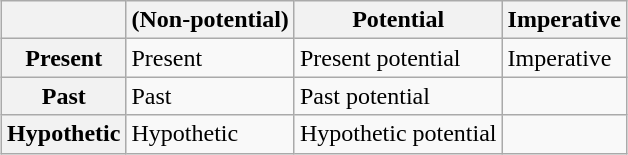<table class="wikitable" style="margin: 1em auto 1em auto">
<tr>
<th align="center"></th>
<th align="center">(Non-potential)</th>
<th align="center">Potential</th>
<th align="center">Imperative</th>
</tr>
<tr>
<th>Present</th>
<td>Present</td>
<td>Present potential</td>
<td>Imperative</td>
</tr>
<tr>
<th>Past</th>
<td>Past</td>
<td>Past potential</td>
<td></td>
</tr>
<tr>
<th>Hypothetic</th>
<td>Hypothetic</td>
<td>Hypothetic potential</td>
<td></td>
</tr>
</table>
